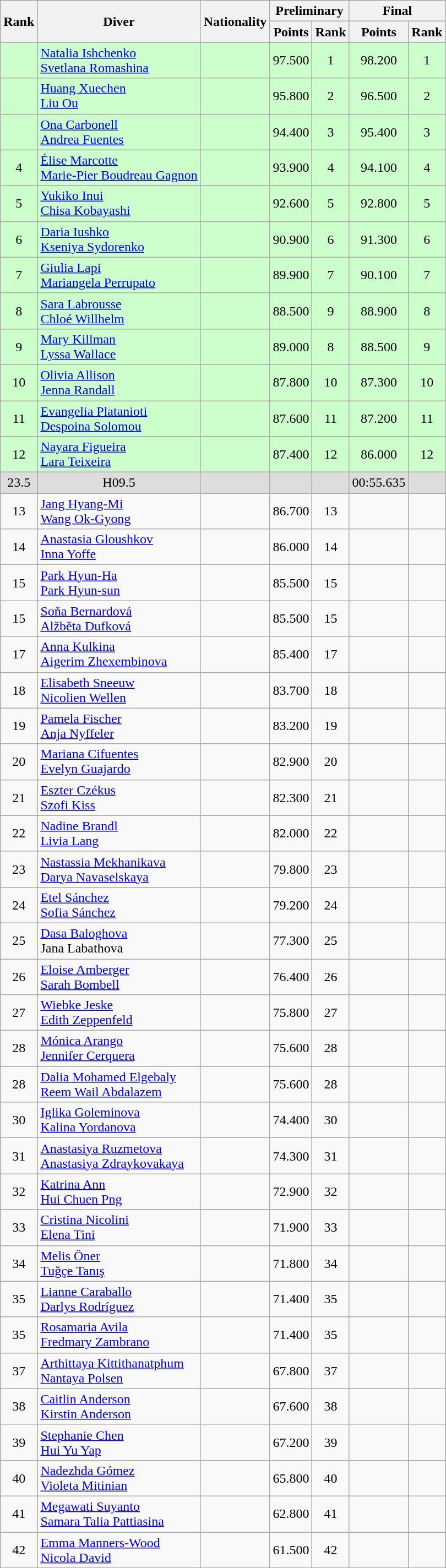<table class="wikitable" style="text-align:center">
<tr>
<th rowspan="2">Rank</th>
<th rowspan="2">Diver</th>
<th rowspan="2">Nationality</th>
<th colspan="2">Preliminary</th>
<th colspan="2">Final</th>
</tr>
<tr>
<th>Points</th>
<th>Rank</th>
<th>Points</th>
<th>Rank</th>
</tr>
<tr bgcolor=ccffcc>
<td></td>
<td align=left><a href='#'>Natalia Ishchenko</a><br><a href='#'>Svetlana Romashina</a></td>
<td align=left></td>
<td>97.500</td>
<td>1</td>
<td>98.200</td>
<td>1</td>
</tr>
<tr bgcolor=ccffcc>
<td></td>
<td align=left><a href='#'>Huang Xuechen</a><br><a href='#'>Liu Ou</a></td>
<td align=left></td>
<td>95.800</td>
<td>2</td>
<td>96.500</td>
<td>2</td>
</tr>
<tr bgcolor=ccffcc>
<td></td>
<td align=left><a href='#'>Ona Carbonell</a><br><a href='#'>Andrea Fuentes</a></td>
<td align=left></td>
<td>94.400</td>
<td>3</td>
<td>95.400</td>
<td>3</td>
</tr>
<tr bgcolor=ccffcc>
<td>4</td>
<td align=left><a href='#'>Élise Marcotte</a><br><a href='#'>Marie-Pier Boudreau Gagnon</a></td>
<td align=left></td>
<td>93.900</td>
<td>4</td>
<td>94.100</td>
<td>4</td>
</tr>
<tr bgcolor=ccffcc>
<td>5</td>
<td align=left><a href='#'>Yukiko Inui</a><br><a href='#'>Chisa Kobayashi</a></td>
<td align=left></td>
<td>92.600</td>
<td>5</td>
<td>92.800</td>
<td>5</td>
</tr>
<tr bgcolor=ccffcc>
<td>6</td>
<td align=left><a href='#'>Daria Iushko</a><br><a href='#'>Kseniya Sydorenko</a></td>
<td align=left></td>
<td>90.900</td>
<td>6</td>
<td>91.300</td>
<td>6</td>
</tr>
<tr bgcolor=ccffcc>
<td>7</td>
<td align=left><a href='#'>Giulia Lapi</a><br><a href='#'>Mariangela Perrupato</a></td>
<td align=left></td>
<td>89.900</td>
<td>7</td>
<td>90.100</td>
<td>7</td>
</tr>
<tr bgcolor=ccffcc>
<td>8</td>
<td align=left><a href='#'>Sara Labrousse</a><br><a href='#'>Chloé Willhelm</a></td>
<td align=left></td>
<td>88.500</td>
<td>9</td>
<td>88.900</td>
<td>8</td>
</tr>
<tr bgcolor=ccffcc>
<td>9</td>
<td align=left><a href='#'>Mary Killman</a><br><a href='#'>Lyssa Wallace</a></td>
<td align=left></td>
<td>89.000</td>
<td>8</td>
<td>88.500</td>
<td>9</td>
</tr>
<tr bgcolor=ccffcc>
<td>10</td>
<td align=left><a href='#'>Olivia Allison</a><br><a href='#'>Jenna Randall</a></td>
<td align=left></td>
<td>87.800</td>
<td>10</td>
<td>87.300</td>
<td>10</td>
</tr>
<tr bgcolor=ccffcc>
<td>11</td>
<td align=left><a href='#'>Evangelia Platanioti</a><br><a href='#'>Despoina Solomou</a></td>
<td align=left></td>
<td>87.600</td>
<td>11</td>
<td>87.200</td>
<td>11</td>
</tr>
<tr bgcolor=ccffcc>
<td>12</td>
<td align=left><a href='#'>Nayara Figueira</a><br><a href='#'>Lara Teixeira</a></td>
<td align=left></td>
<td>87.400</td>
<td>12</td>
<td>86.000</td>
<td>12</td>
</tr>
<tr bgcolor=#DDDDDD>
<td><span>23.5</span></td>
<td><span>H09.5</span></td>
<td></td>
<td></td>
<td></td>
<td><span>00:55.635</span></td>
<td></td>
</tr>
<tr>
<td>13</td>
<td align=left><a href='#'>Jang Hyang-Mi</a><br><a href='#'>Wang Ok-Gyong</a></td>
<td align=left></td>
<td>86.700</td>
<td>13</td>
<td></td>
<td></td>
</tr>
<tr>
<td>14</td>
<td align=left><a href='#'>Anastasia Gloushkov</a><br><a href='#'>Inna Yoffe</a></td>
<td align=left></td>
<td>86.000</td>
<td>14</td>
<td></td>
<td></td>
</tr>
<tr>
<td>15</td>
<td align=left><a href='#'>Park Hyun-Ha</a><br><a href='#'>Park Hyun-sun</a></td>
<td align=left></td>
<td>85.500</td>
<td>15</td>
<td></td>
<td></td>
</tr>
<tr>
<td>15</td>
<td align=left><a href='#'>Soňa Bernardová</a><br><a href='#'>Alžběta Dufková</a></td>
<td align=left></td>
<td>85.500</td>
<td>15</td>
<td></td>
<td></td>
</tr>
<tr>
<td>17</td>
<td align=left><a href='#'>Anna Kulkina</a><br><a href='#'>Aigerim Zhexembinova</a></td>
<td align=left></td>
<td>85.400</td>
<td>17</td>
<td></td>
<td></td>
</tr>
<tr>
<td>18</td>
<td align=left><a href='#'>Elisabeth Sneeuw</a><br><a href='#'>Nicolien Wellen</a></td>
<td align=left></td>
<td>83.700</td>
<td>18</td>
<td></td>
<td></td>
</tr>
<tr>
<td>19</td>
<td align=left><a href='#'>Pamela Fischer</a><br><a href='#'>Anja Nyffeler</a></td>
<td align=left></td>
<td>83.200</td>
<td>19</td>
<td></td>
<td></td>
</tr>
<tr>
<td>20</td>
<td align=left><a href='#'>Mariana Cifuentes</a><br><a href='#'>Evelyn Guajardo</a></td>
<td align=left></td>
<td>82.900</td>
<td>20</td>
<td></td>
<td></td>
</tr>
<tr>
<td>21</td>
<td align=left><a href='#'>Eszter Czékus</a><br><a href='#'>Szofi Kiss</a></td>
<td align=left></td>
<td>82.300</td>
<td>21</td>
<td></td>
<td></td>
</tr>
<tr>
<td>22</td>
<td align=left><a href='#'>Nadine Brandl</a><br><a href='#'>Livia Lang</a></td>
<td align=left></td>
<td>82.000</td>
<td>22</td>
<td></td>
<td></td>
</tr>
<tr>
<td>23</td>
<td align=left><a href='#'>Nastassia Mekhanikava</a><br><a href='#'>Darya Navaselskaya</a></td>
<td align=left></td>
<td>79.800</td>
<td>23</td>
<td></td>
<td></td>
</tr>
<tr>
<td>24</td>
<td align=left><a href='#'>Etel Sánchez</a><br><a href='#'>Sofia Sánchez</a></td>
<td align=left></td>
<td>79.200</td>
<td>24</td>
<td></td>
<td></td>
</tr>
<tr>
<td>25</td>
<td align=left><a href='#'>Dasa Baloghova</a><br>Jana Labathova</td>
<td align=left></td>
<td>77.300</td>
<td>25</td>
<td></td>
<td></td>
</tr>
<tr>
<td>26</td>
<td align=left><a href='#'>Eloise Amberger</a><br><a href='#'>Sarah Bombell</a></td>
<td align=left></td>
<td>76.400</td>
<td>26</td>
<td></td>
<td></td>
</tr>
<tr>
<td>27</td>
<td align=left><a href='#'>Wiebke Jeske</a><br><a href='#'>Edith Zeppenfeld</a></td>
<td align=left></td>
<td>75.800</td>
<td>27</td>
<td></td>
<td></td>
</tr>
<tr>
<td>28</td>
<td align=left><a href='#'>Mónica Arango</a><br><a href='#'>Jennifer Cerquera</a></td>
<td align=left></td>
<td>75.600</td>
<td>28</td>
<td></td>
<td></td>
</tr>
<tr>
<td>28</td>
<td align=left><a href='#'>Dalia Mohamed Elgebaly</a><br><a href='#'>Reem Wail Abdalazem</a></td>
<td align=left></td>
<td>75.600</td>
<td>28</td>
<td></td>
<td></td>
</tr>
<tr>
<td>30</td>
<td align=left><a href='#'>Iglika Goleminova</a><br><a href='#'>Kalina Yordanova</a></td>
<td align=left></td>
<td>74.400</td>
<td>30</td>
<td></td>
<td></td>
</tr>
<tr>
<td>31</td>
<td align=left><a href='#'>Anastasiya Ruzmetova</a><br><a href='#'>Anastasiya Zdraykovakaya</a></td>
<td align=left></td>
<td>74.300</td>
<td>31</td>
<td></td>
<td></td>
</tr>
<tr>
<td>32</td>
<td align=left><a href='#'>Katrina Ann</a><br><a href='#'>Hui Chuen Png</a></td>
<td align=left></td>
<td>72.900</td>
<td>32</td>
<td></td>
<td></td>
</tr>
<tr>
<td>33</td>
<td align=left><a href='#'>Cristina Nicolini</a><br><a href='#'>Elena Tini</a></td>
<td align=left></td>
<td>71.900</td>
<td>33</td>
<td></td>
<td></td>
</tr>
<tr>
<td>34</td>
<td align=left><a href='#'>Melis Öner</a><br><a href='#'>Tuğçe Tanış</a></td>
<td align=left></td>
<td>71.800</td>
<td>34</td>
<td></td>
<td></td>
</tr>
<tr>
<td>35</td>
<td align=left><a href='#'>Lianne Caraballo</a><br><a href='#'>Darlys Rodríguez</a></td>
<td align=left></td>
<td>71.400</td>
<td>35</td>
<td></td>
<td></td>
</tr>
<tr>
<td>35</td>
<td align=left><a href='#'>Rosamaria Avila</a><br><a href='#'>Fredmary Zambrano</a></td>
<td align=left></td>
<td>71.400</td>
<td>35</td>
<td></td>
<td></td>
</tr>
<tr>
<td>37</td>
<td align=left><a href='#'>Arthittaya Kittithanatphum</a><br><a href='#'>Nantaya Polsen</a></td>
<td align=left></td>
<td>67.800</td>
<td>37</td>
<td></td>
<td></td>
</tr>
<tr>
<td>38</td>
<td align=left><a href='#'>Caitlin Anderson</a><br><a href='#'>Kirstin Anderson</a></td>
<td align=left></td>
<td>67.600</td>
<td>38</td>
<td></td>
<td></td>
</tr>
<tr>
<td>39</td>
<td align=left><a href='#'>Stephanie Chen</a><br><a href='#'>Hui Yu Yap</a></td>
<td align=left></td>
<td>67.200</td>
<td>39</td>
<td></td>
<td></td>
</tr>
<tr>
<td>40</td>
<td align=left><a href='#'>Nadezhda Gómez</a><br><a href='#'>Violeta Mitinian</a></td>
<td align=left></td>
<td>65.800</td>
<td>40</td>
<td></td>
<td></td>
</tr>
<tr>
<td>41</td>
<td align=left><a href='#'>Megawati Suyanto</a><br><a href='#'>Samara Talia Pattiasina</a></td>
<td align=left></td>
<td>62.800</td>
<td>41</td>
<td></td>
<td></td>
</tr>
<tr>
<td>42</td>
<td align=left><a href='#'>Emma Manners-Wood</a><br><a href='#'>Nicola David</a></td>
<td align=left></td>
<td>61.500</td>
<td>42</td>
<td></td>
<td></td>
</tr>
</table>
